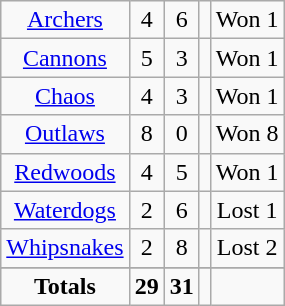<table class="wikitable" style="text-align:center;">
<tr style="text-align:center;">
<td><a href='#'>Archers</a></td>
<td>4</td>
<td>6</td>
<td></td>
<td>Won 1</td>
</tr>
<tr style="text-align:center;">
<td><a href='#'>Cannons</a></td>
<td>5</td>
<td>3</td>
<td></td>
<td>Won 1</td>
</tr>
<tr style="text-align:center;">
<td><a href='#'>Chaos</a></td>
<td>4</td>
<td>3</td>
<td></td>
<td>Won 1</td>
</tr>
<tr style="text-align:center;">
<td><a href='#'>Outlaws</a></td>
<td>8</td>
<td>0</td>
<td></td>
<td>Won 8</td>
</tr>
<tr style="text-align:center;">
<td><a href='#'>Redwoods</a></td>
<td>4</td>
<td>5</td>
<td></td>
<td>Won 1</td>
</tr>
<tr style="text-align:center;">
<td><a href='#'>Waterdogs</a></td>
<td>2</td>
<td>6</td>
<td></td>
<td>Lost 1</td>
</tr>
<tr style="text-align:center;">
<td><a href='#'>Whipsnakes</a></td>
<td>2</td>
<td>8</td>
<td></td>
<td>Lost 2</td>
</tr>
<tr style="text-align:center;">
</tr>
<tr class="unsortable" style="text-align:center; background:#; color:black">
<td><strong>Totals</strong></td>
<td><strong>29</strong></td>
<td><strong>31</strong></td>
<td><strong></strong></td>
<td></td>
</tr>
</table>
